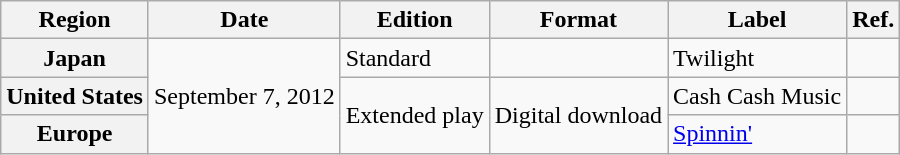<table class="wikitable plainrowheaders">
<tr>
<th scope="col">Region</th>
<th scope="col">Date</th>
<th scope="col">Edition</th>
<th scope="col">Format</th>
<th scope="col">Label</th>
<th scope="col">Ref.</th>
</tr>
<tr>
<th scope="row">Japan</th>
<td rowspan="3">September 7, 2012</td>
<td>Standard</td>
<td></td>
<td>Twilight</td>
<td style="text-align:center;"></td>
</tr>
<tr>
<th scope="row">United States</th>
<td rowspan="2">Extended play</td>
<td rowspan="2">Digital download</td>
<td>Cash Cash Music</td>
<td style="text-align:center;"></td>
</tr>
<tr>
<th scope="row">Europe</th>
<td><a href='#'>Spinnin'</a></td>
<td style="text-align:center;"></td>
</tr>
</table>
